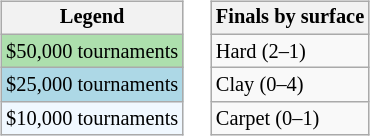<table>
<tr valign=top>
<td><br><table class=wikitable style="font-size:85%">
<tr>
<th>Legend</th>
</tr>
<tr style="background:#addfad;">
<td>$50,000 tournaments</td>
</tr>
<tr style="background:lightblue;">
<td>$25,000 tournaments</td>
</tr>
<tr style="background:#f0f8ff;">
<td>$10,000 tournaments</td>
</tr>
</table>
</td>
<td><br><table class=wikitable style="font-size:85%">
<tr>
<th>Finals by surface</th>
</tr>
<tr>
<td>Hard (2–1)</td>
</tr>
<tr>
<td>Clay (0–4)</td>
</tr>
<tr>
<td>Carpet (0–1)</td>
</tr>
</table>
</td>
</tr>
</table>
